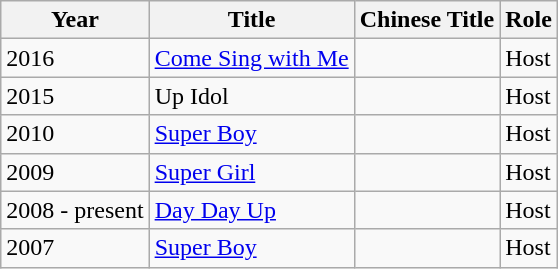<table class="wikitable">
<tr>
<th>Year</th>
<th>Title</th>
<th>Chinese Title</th>
<th>Role</th>
</tr>
<tr>
<td>2016</td>
<td><a href='#'>Come Sing with Me</a></td>
<td></td>
<td>Host</td>
</tr>
<tr>
<td>2015</td>
<td>Up Idol</td>
<td></td>
<td>Host</td>
</tr>
<tr>
<td>2010</td>
<td><a href='#'>Super Boy</a></td>
<td></td>
<td>Host</td>
</tr>
<tr>
<td>2009</td>
<td><a href='#'>Super Girl</a></td>
<td></td>
<td>Host</td>
</tr>
<tr>
<td>2008 - present</td>
<td><a href='#'>Day Day Up</a></td>
<td></td>
<td>Host</td>
</tr>
<tr>
<td>2007</td>
<td><a href='#'>Super Boy</a></td>
<td></td>
<td>Host</td>
</tr>
</table>
